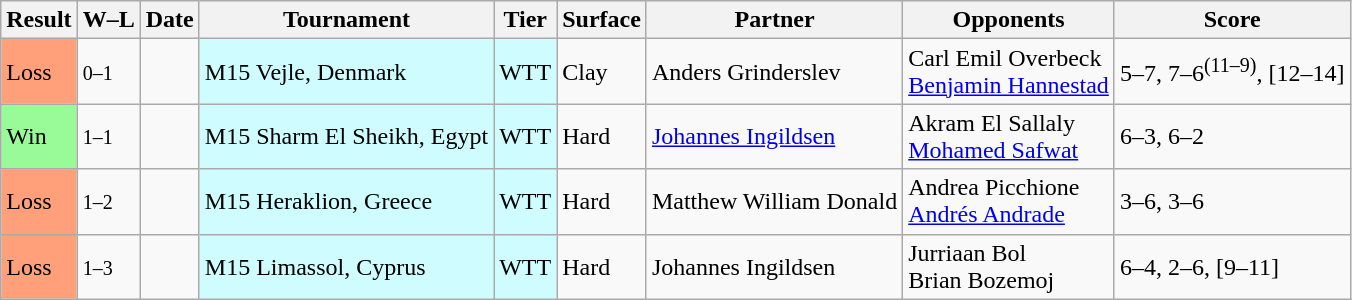<table class="sortable wikitable">
<tr>
<th>Result</th>
<th class="unsortable">W–L</th>
<th>Date</th>
<th>Tournament</th>
<th>Tier</th>
<th>Surface</th>
<th>Partner</th>
<th>Opponents</th>
<th class="unsortable">Score</th>
</tr>
<tr>
<td bgcolor=ffa07a>Loss</td>
<td><small>0–1</small></td>
<td></td>
<td style="background:#cffcff;">M15 Vejle, Denmark</td>
<td style="background:#cffcff;">WTT</td>
<td>Clay</td>
<td> Anders Grinderslev</td>
<td> Carl Emil Overbeck<br> <a href='#'>Benjamin Hannestad</a></td>
<td>5–7, 7–6<sup>(11–9)</sup>, [12–14]</td>
</tr>
<tr>
<td bgcolor=98fb98>Win</td>
<td><small>1–1</small></td>
<td></td>
<td style="background:#cffcff;">M15 Sharm El Sheikh, Egypt</td>
<td style="background:#cffcff;">WTT</td>
<td>Hard</td>
<td> <a href='#'>Johannes Ingildsen</a></td>
<td> Akram El Sallaly<br> <a href='#'>Mohamed Safwat</a></td>
<td>6–3, 6–2</td>
</tr>
<tr>
<td bgcolor=ffa07a>Loss</td>
<td><small>1–2</small></td>
<td></td>
<td style="background:#cffcff;">M15 Heraklion, Greece</td>
<td style="background:#cffcff;">WTT</td>
<td>Hard</td>
<td> Matthew William Donald</td>
<td> Andrea Picchione<br> <a href='#'>Andrés Andrade</a></td>
<td>3–6, 3–6</td>
</tr>
<tr>
<td bgcolor=ffa07a>Loss</td>
<td><small>1–3</small></td>
<td></td>
<td style="background:#cffcff;">M15 Limassol, Cyprus</td>
<td style="background:#cffcff;">WTT</td>
<td>Hard</td>
<td> Johannes Ingildsen</td>
<td> Jurriaan Bol<br> Brian Bozemoj</td>
<td>6–4, 2–6, [9–11]</td>
</tr>
</table>
